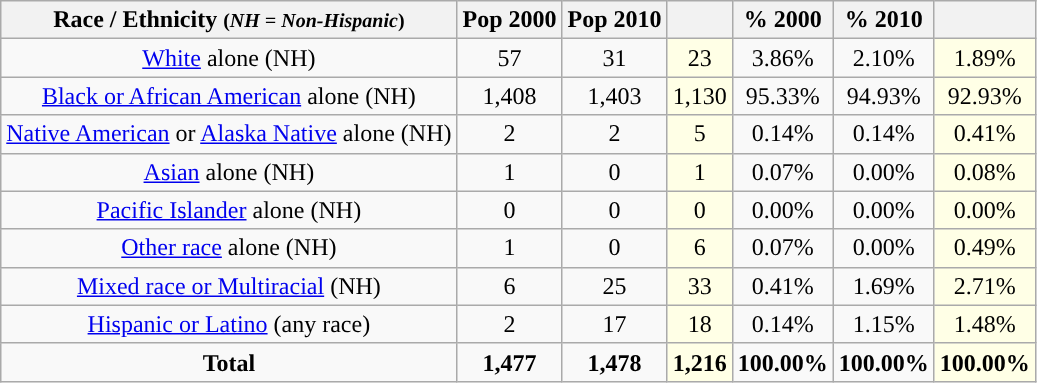<table class="wikitable" style="text-align:center;">
<tr>
<th>Race / Ethnicity <small>(<em>NH = Non-Hispanic</em>)</small></th>
<th>Pop 2000</th>
<th>Pop 2010</th>
<th></th>
<th>% 2000</th>
<th>% 2010</th>
<th></th>
</tr>
<tr>
<td><a href='#'>White</a> alone (NH)</td>
<td>57</td>
<td>31</td>
<td style='background: #ffffe6;'>23</td>
<td>3.86%</td>
<td>2.10%</td>
<td style='background: #ffffe6;'>1.89%</td>
</tr>
<tr>
<td><a href='#'>Black or African American</a> alone (NH)</td>
<td>1,408</td>
<td>1,403</td>
<td style='background: #ffffe6;'>1,130</td>
<td>95.33%</td>
<td>94.93%</td>
<td style='background: #ffffe6;'>92.93%</td>
</tr>
<tr>
<td><a href='#'>Native American</a> or <a href='#'>Alaska Native</a> alone (NH)</td>
<td>2</td>
<td>2</td>
<td style='background: #ffffe6;'>5</td>
<td>0.14%</td>
<td>0.14%</td>
<td style='background: #ffffe6;'>0.41%</td>
</tr>
<tr>
<td><a href='#'>Asian</a> alone (NH)</td>
<td>1</td>
<td>0</td>
<td style='background: #ffffe6;'>1</td>
<td>0.07%</td>
<td>0.00%</td>
<td style='background: #ffffe6;'>0.08%</td>
</tr>
<tr>
<td><a href='#'>Pacific Islander</a> alone (NH)</td>
<td>0</td>
<td>0</td>
<td style='background: #ffffe6;'>0</td>
<td>0.00%</td>
<td>0.00%</td>
<td style='background: #ffffe6;'>0.00%</td>
</tr>
<tr>
<td><a href='#'>Other race</a> alone (NH)</td>
<td>1</td>
<td>0</td>
<td style='background: #ffffe6;'>6</td>
<td>0.07%</td>
<td>0.00%</td>
<td style='background: #ffffe6;'>0.49%</td>
</tr>
<tr>
<td><a href='#'>Mixed race or Multiracial</a> (NH)</td>
<td>6</td>
<td>25</td>
<td style='background: #ffffe6;'>33</td>
<td>0.41%</td>
<td>1.69%</td>
<td style='background: #ffffe6;'>2.71%</td>
</tr>
<tr>
<td><a href='#'>Hispanic or Latino</a> (any race)</td>
<td>2</td>
<td>17</td>
<td style='background: #ffffe6;'>18</td>
<td>0.14%</td>
<td>1.15%</td>
<td style='background: #ffffe6;'>1.48%</td>
</tr>
<tr>
<td><strong>Total</strong></td>
<td><strong>1,477</strong></td>
<td><strong>1,478</strong></td>
<td style='background: #ffffe6;'><strong>1,216</strong></td>
<td><strong>100.00%</strong></td>
<td><strong>100.00%</strong></td>
<td style='background: #ffffe6;'><strong>100.00%</strong></td>
</tr>
</table>
